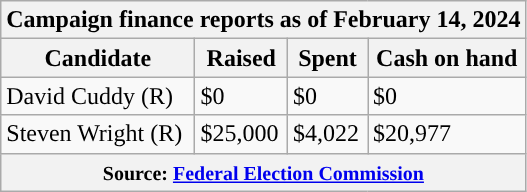<table class="wikitable sortable">
<tr>
<th colspan=4>Campaign finance reports as of February 14, 2024</th>
</tr>
<tr style="text-align:center;">
<th>Candidate</th>
<th>Raised</th>
<th>Spent</th>
<th>Cash on hand</th>
</tr>
<tr>
<td style="background-color:">David Cuddy (R)</td>
<td>$0</td>
<td>$0</td>
<td>$0</td>
</tr>
<tr>
<td style="background-color:">Steven Wright (R)</td>
<td>$25,000</td>
<td>$4,022</td>
<td>$20,977</td>
</tr>
<tr>
<th colspan="4"><small>Source: <a href='#'>Federal Election Commission</a></small></th>
</tr>
</table>
